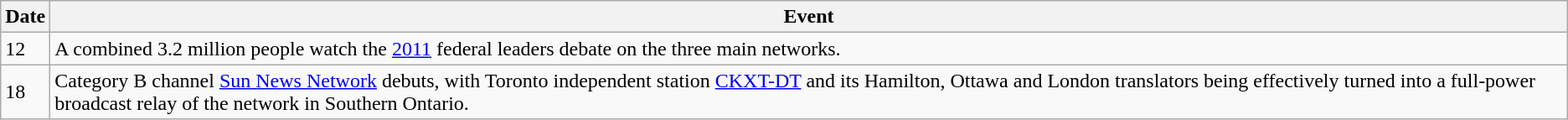<table class="wikitable">
<tr>
<th>Date</th>
<th>Event</th>
</tr>
<tr>
<td>12</td>
<td>A combined 3.2 million people watch the <a href='#'>2011</a> federal leaders debate on the three main networks.</td>
</tr>
<tr>
<td>18</td>
<td>Category B channel <a href='#'>Sun News Network</a> debuts, with Toronto independent station <a href='#'>CKXT-DT</a> and its Hamilton, Ottawa and London translators being effectively turned into a full-power broadcast relay of the network in Southern Ontario.</td>
</tr>
</table>
